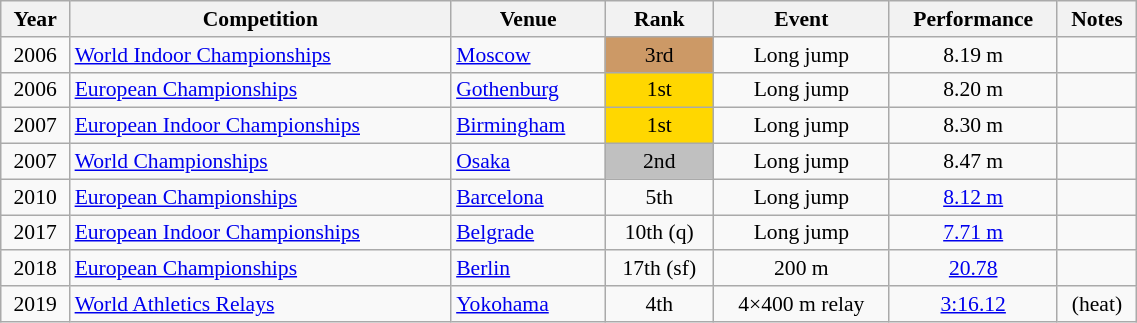<table class="wikitable" width=60% style="font-size:90%; text-align:center;">
<tr>
<th>Year</th>
<th>Competition</th>
<th>Venue</th>
<th>Rank</th>
<th>Event</th>
<th>Performance</th>
<th>Notes</th>
</tr>
<tr>
<td>2006</td>
<td align=left><a href='#'>World Indoor Championships</a></td>
<td align=left> <a href='#'>Moscow</a></td>
<td bgcolor="cc9966">3rd</td>
<td>Long jump</td>
<td>8.19 m</td>
<td></td>
</tr>
<tr>
<td>2006</td>
<td align=left><a href='#'>European Championships</a></td>
<td align=left> <a href='#'>Gothenburg</a></td>
<td bgcolor="gold">1st</td>
<td>Long jump</td>
<td>8.20 m</td>
<td></td>
</tr>
<tr>
<td>2007</td>
<td align=left><a href='#'>European Indoor Championships</a></td>
<td align=left> <a href='#'>Birmingham</a></td>
<td bgcolor="gold">1st</td>
<td>Long jump</td>
<td>8.30 m</td>
<td></td>
</tr>
<tr>
<td>2007</td>
<td align=left><a href='#'>World Championships</a></td>
<td align=left> <a href='#'>Osaka</a></td>
<td bgcolor="silver">2nd</td>
<td>Long jump</td>
<td>8.47 m</td>
<td></td>
</tr>
<tr>
<td>2010</td>
<td align=left><a href='#'>European Championships</a></td>
<td align=left> <a href='#'>Barcelona</a></td>
<td>5th</td>
<td>Long jump</td>
<td><a href='#'>8.12 m</a></td>
<td></td>
</tr>
<tr>
<td>2017</td>
<td align=left><a href='#'>European Indoor Championships</a></td>
<td align=left> <a href='#'>Belgrade</a></td>
<td>10th (q)</td>
<td>Long jump</td>
<td><a href='#'>7.71 m</a></td>
<td></td>
</tr>
<tr>
<td>2018</td>
<td align=left><a href='#'>European Championships</a></td>
<td align=left> <a href='#'>Berlin</a></td>
<td>17th (sf)</td>
<td>200 m</td>
<td><a href='#'>20.78</a></td>
<td></td>
</tr>
<tr>
<td>2019</td>
<td align=left><a href='#'>World Athletics Relays</a></td>
<td align=left> <a href='#'>Yokohama</a></td>
<td>4th</td>
<td>4×400 m relay</td>
<td><a href='#'>3:16.12</a></td>
<td> (heat)</td>
</tr>
</table>
